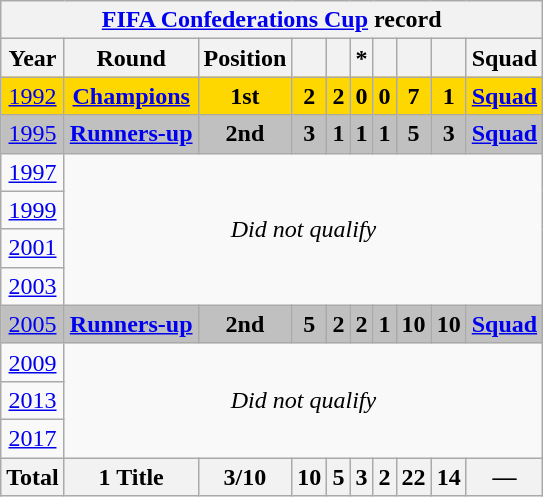<table class="wikitable" style="text-align: center;">
<tr>
<th colspan=10><a href='#'>FIFA Confederations Cup</a> record</th>
</tr>
<tr>
<th>Year</th>
<th>Round</th>
<th>Position</th>
<th></th>
<th></th>
<th>*</th>
<th></th>
<th></th>
<th></th>
<th>Squad</th>
</tr>
<tr align=center bgcolor=Gold>
<td> <a href='#'>1992</a></td>
<td><strong><a href='#'>Champions</a></strong></td>
<td><strong>1st</strong></td>
<td><strong>2</strong></td>
<td><strong>2</strong></td>
<td><strong>0</strong></td>
<td><strong>0</strong></td>
<td><strong>7</strong></td>
<td><strong>1</strong></td>
<td><strong><a href='#'>Squad</a></strong></td>
</tr>
<tr align=center bgcolor=silver>
<td> <a href='#'>1995</a></td>
<td><strong><a href='#'>Runners-up</a></strong></td>
<td><strong>2nd</strong></td>
<td><strong>3</strong></td>
<td><strong>1</strong></td>
<td><strong>1</strong></td>
<td><strong>1</strong></td>
<td><strong>5</strong></td>
<td><strong>3</strong></td>
<td><strong><a href='#'>Squad</a></strong></td>
</tr>
<tr align=center bgcolor=#f9f9f9>
<td> <a href='#'>1997</a></td>
<td colspan=9 rowspan=4><em>Did not qualify</em></td>
</tr>
<tr align=center bgcolor=#f9f9f9>
<td> <a href='#'>1999</a></td>
</tr>
<tr align=center bgcolor=#f9f9f9>
<td>  <a href='#'>2001</a></td>
</tr>
<tr align=center bgcolor=#f9f9f9>
<td> <a href='#'>2003</a></td>
</tr>
<tr align=center bgcolor=silver>
<td> <a href='#'>2005</a></td>
<td><strong><a href='#'>Runners-up</a></strong></td>
<td><strong>2nd</strong></td>
<td><strong>5</strong></td>
<td><strong>2</strong></td>
<td><strong>2</strong></td>
<td><strong>1</strong></td>
<td><strong>10</strong></td>
<td><strong>10</strong></td>
<td><strong><a href='#'>Squad</a></strong></td>
</tr>
<tr align=center bgcolor=#f9f9f9>
<td> <a href='#'>2009</a></td>
<td colspan=9 rowspan=3><em>Did not qualify</em></td>
</tr>
<tr align=center bgcolor=#f9f9f9>
<td> <a href='#'>2013</a></td>
</tr>
<tr align=center bgcolor=#f9f9f9>
<td> <a href='#'>2017</a></td>
</tr>
<tr class="sortbottom" align=center bgcolor=#f9f9f9>
<th>Total</th>
<th>1 Title</th>
<th>3/10</th>
<th>10</th>
<th>5</th>
<th>3</th>
<th>2</th>
<th>22</th>
<th>14</th>
<th>—</th>
</tr>
</table>
